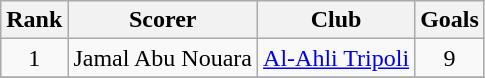<table class="wikitable" style="text-align:center">
<tr>
<th>Rank</th>
<th>Scorer</th>
<th>Club</th>
<th>Goals</th>
</tr>
<tr>
<td>1</td>
<td align="left"> Jamal Abu Nouara</td>
<td align="left"><a href='#'>Al-Ahli Tripoli</a></td>
<td>9</td>
</tr>
<tr>
</tr>
</table>
